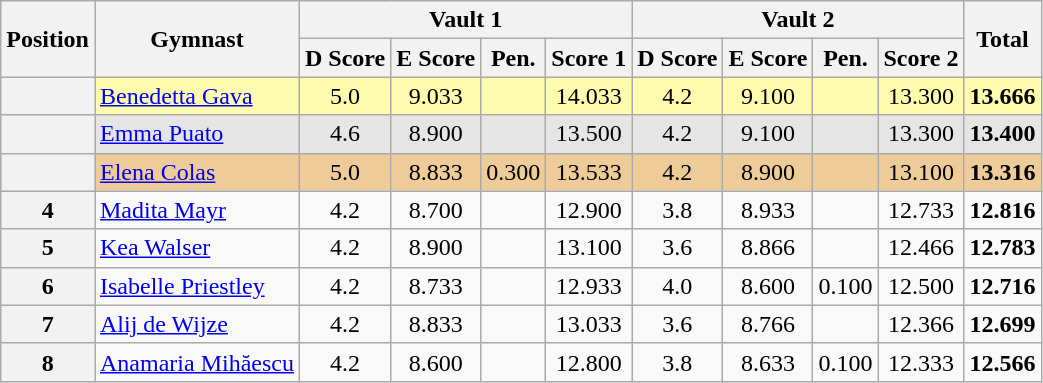<table style="text-align:center;" class="wikitable sortable">
<tr>
<th rowspan="2">Position</th>
<th rowspan="2">Gymnast</th>
<th colspan="4">Vault 1</th>
<th colspan="4">Vault 2</th>
<th rowspan="2">Total</th>
</tr>
<tr>
<th>D Score</th>
<th>E Score</th>
<th>Pen.</th>
<th>Score 1</th>
<th>D Score</th>
<th>E Score</th>
<th>Pen.</th>
<th>Score 2</th>
</tr>
<tr style="background:#fffcaf;">
<th scope="row" style="text-align:center"></th>
<td align=left> <a href='#'>Benedetta Gava</a></td>
<td>5.0</td>
<td>9.033</td>
<td></td>
<td>14.033</td>
<td>4.2</td>
<td>9.100</td>
<td></td>
<td>13.300</td>
<td><strong>13.666</strong></td>
</tr>
<tr style="background:#e5e5e5;">
<th scope="row" style="text-align:center"></th>
<td align=left> <a href='#'>Emma Puato</a></td>
<td>4.6</td>
<td>8.900</td>
<td></td>
<td>13.500</td>
<td>4.2</td>
<td>9.100</td>
<td></td>
<td>13.300</td>
<td><strong>13.400</strong></td>
</tr>
<tr style="background:#ec9;">
<th scope="row" style="text-align:center"></th>
<td align=left> <a href='#'>Elena Colas</a></td>
<td>5.0</td>
<td>8.833</td>
<td>0.300</td>
<td>13.533</td>
<td>4.2</td>
<td>8.900</td>
<td></td>
<td>13.100</td>
<td><strong>13.316</strong></td>
</tr>
<tr>
<th>4</th>
<td align=left> <a href='#'>Madita Mayr</a></td>
<td>4.2</td>
<td>8.700</td>
<td></td>
<td>12.900</td>
<td>3.8</td>
<td>8.933</td>
<td></td>
<td>12.733</td>
<td><strong>12.816</strong></td>
</tr>
<tr>
<th>5</th>
<td align=left> <a href='#'>Kea Walser</a></td>
<td>4.2</td>
<td>8.900</td>
<td></td>
<td>13.100</td>
<td>3.6</td>
<td>8.866</td>
<td></td>
<td>12.466</td>
<td><strong>12.783</strong></td>
</tr>
<tr>
<th>6</th>
<td align=left> <a href='#'>Isabelle Priestley</a></td>
<td>4.2</td>
<td>8.733</td>
<td></td>
<td>12.933</td>
<td>4.0</td>
<td>8.600</td>
<td>0.100</td>
<td>12.500</td>
<td><strong>12.716</strong></td>
</tr>
<tr>
<th>7</th>
<td align=left> <a href='#'>Alij de Wijze</a></td>
<td>4.2</td>
<td>8.833</td>
<td></td>
<td>13.033</td>
<td>3.6</td>
<td>8.766</td>
<td></td>
<td>12.366</td>
<td><strong>12.699</strong></td>
</tr>
<tr>
<th>8</th>
<td align=left> <a href='#'>Anamaria Mihăescu</a></td>
<td>4.2</td>
<td>8.600</td>
<td></td>
<td>12.800</td>
<td>3.8</td>
<td>8.633</td>
<td>0.100</td>
<td>12.333</td>
<td><strong>12.566</strong></td>
</tr>
</table>
